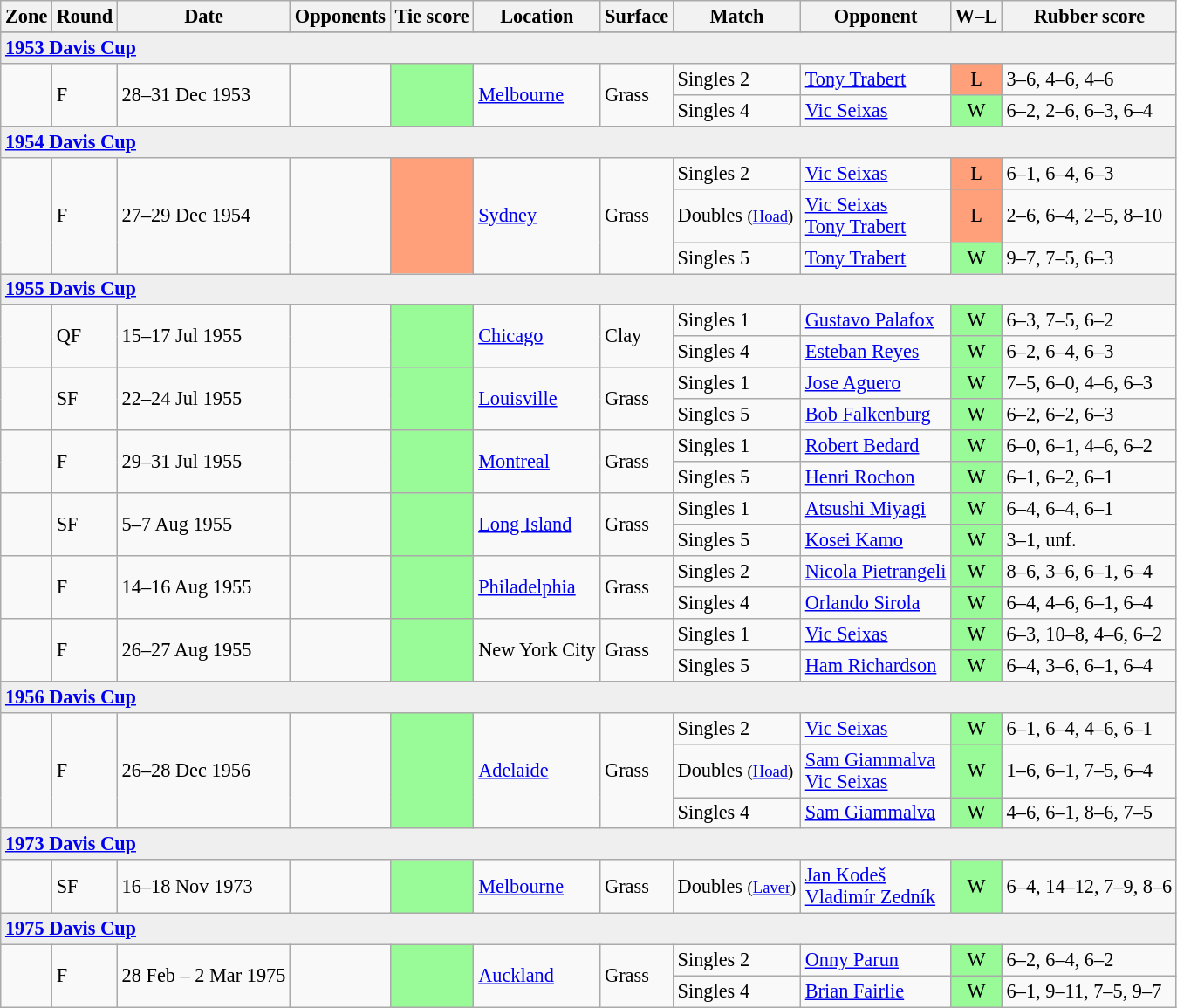<table class="wikitable" style=font-size:93%>
<tr>
<th>Zone</th>
<th>Round</th>
<th>Date</th>
<th>Opponents</th>
<th>Tie score</th>
<th>Location</th>
<th>Surface</th>
<th>Match</th>
<th>Opponent</th>
<th>W–L</th>
<th>Rubber score</th>
</tr>
<tr>
</tr>
<tr style="background:#efefef;">
<td colspan=11><strong><a href='#'>1953 Davis Cup</a></strong></td>
</tr>
<tr>
<td rowspan=2></td>
<td rowspan=2>F</td>
<td rowspan=2>28–31 Dec 1953</td>
<td rowspan=2></td>
<td rowspan=2 style="text-align:center; background:#98fb98;"></td>
<td rowspan=2><a href='#'>Melbourne</a></td>
<td rowspan=2>Grass</td>
<td>Singles 2</td>
<td><a href='#'>Tony Trabert</a></td>
<td style="text-align:center; background:#ffa07a;">L</td>
<td>3–6, 4–6, 4–6</td>
</tr>
<tr>
<td>Singles 4</td>
<td><a href='#'>Vic Seixas</a></td>
<td style="text-align:center; background:#98fb98;">W</td>
<td>6–2, 2–6, 6–3, 6–4</td>
</tr>
<tr style="background:#efefef;">
<td colspan=11><strong><a href='#'>1954 Davis Cup</a></strong></td>
</tr>
<tr>
<td rowspan=3></td>
<td rowspan=3>F</td>
<td rowspan=3>27–29 Dec 1954</td>
<td rowspan=3></td>
<td rowspan=3 style="text-align:center; background:#ffa07a;"></td>
<td rowspan=3><a href='#'>Sydney</a></td>
<td rowspan=3>Grass</td>
<td>Singles 2</td>
<td><a href='#'>Vic Seixas</a></td>
<td style="text-align:center; background:#ffa07a;">L</td>
<td>6–1, 6–4, 6–3</td>
</tr>
<tr>
<td>Doubles <small>(<a href='#'>Hoad</a>)</small></td>
<td><a href='#'>Vic Seixas</a> <br> <a href='#'>Tony Trabert</a></td>
<td style="text-align:center; background:#ffa07a;">L</td>
<td>2–6, 6–4, 2–5, 8–10</td>
</tr>
<tr>
<td>Singles 5</td>
<td><a href='#'>Tony Trabert</a></td>
<td style="text-align:center; background:#98fb98;">W</td>
<td>9–7, 7–5, 6–3</td>
</tr>
<tr style="background:#efefef;">
<td colspan=11><strong><a href='#'>1955 Davis Cup</a></strong></td>
</tr>
<tr>
<td rowspan=2></td>
<td rowspan=2>QF</td>
<td rowspan=2>15–17 Jul 1955</td>
<td rowspan=2></td>
<td rowspan=2 style="text-align:center; background:#98fb98;"></td>
<td rowspan=2><a href='#'>Chicago</a></td>
<td rowspan=2>Clay</td>
<td>Singles 1</td>
<td><a href='#'>Gustavo Palafox</a></td>
<td style="text-align:center; background:#98fb98;">W</td>
<td>6–3, 7–5, 6–2</td>
</tr>
<tr>
<td>Singles 4</td>
<td><a href='#'>Esteban Reyes</a></td>
<td style="text-align:center; background:#98fb98;">W</td>
<td>6–2, 6–4, 6–3</td>
</tr>
<tr>
<td rowspan=2></td>
<td rowspan=2>SF</td>
<td rowspan=2>22–24 Jul 1955</td>
<td rowspan=2></td>
<td rowspan=2 style="text-align:center; background:#98fb98;"></td>
<td rowspan=2><a href='#'>Louisville</a></td>
<td rowspan=2>Grass</td>
<td>Singles 1</td>
<td><a href='#'>Jose Aguero</a></td>
<td style="text-align:center; background:#98fb98;">W</td>
<td>7–5, 6–0, 4–6, 6–3</td>
</tr>
<tr>
<td>Singles 5</td>
<td><a href='#'>Bob Falkenburg</a></td>
<td style="text-align:center; background:#98fb98;">W</td>
<td>6–2, 6–2, 6–3</td>
</tr>
<tr>
<td rowspan=2></td>
<td rowspan=2>F</td>
<td rowspan=2>29–31 Jul 1955</td>
<td rowspan=2></td>
<td rowspan=2 style="text-align:center; background:#98fb98;"></td>
<td rowspan=2><a href='#'>Montreal</a></td>
<td rowspan=2>Grass</td>
<td>Singles 1</td>
<td><a href='#'>Robert Bedard</a></td>
<td style="text-align:center; background:#98fb98;">W</td>
<td>6–0, 6–1, 4–6, 6–2</td>
</tr>
<tr>
<td>Singles 5</td>
<td><a href='#'>Henri Rochon</a></td>
<td style="text-align:center; background:#98fb98;">W</td>
<td>6–1, 6–2, 6–1</td>
</tr>
<tr>
<td rowspan=2></td>
<td rowspan=2>SF</td>
<td rowspan=2>5–7 Aug 1955</td>
<td rowspan=2></td>
<td rowspan=2 style="text-align:center; background:#98fb98;"></td>
<td rowspan=2><a href='#'>Long Island</a></td>
<td rowspan=2>Grass</td>
<td>Singles 1</td>
<td><a href='#'>Atsushi Miyagi</a></td>
<td style="text-align:center; background:#98fb98;">W</td>
<td>6–4, 6–4, 6–1</td>
</tr>
<tr>
<td>Singles 5</td>
<td><a href='#'>Kosei Kamo</a></td>
<td style="text-align:center; background:#98fb98;">W</td>
<td>3–1, unf.</td>
</tr>
<tr>
<td rowspan=2></td>
<td rowspan=2>F</td>
<td rowspan=2>14–16 Aug 1955</td>
<td rowspan=2></td>
<td rowspan=2 style="text-align:center; background:#98fb98;"></td>
<td rowspan=2><a href='#'>Philadelphia</a></td>
<td rowspan=2>Grass</td>
<td>Singles 2</td>
<td><a href='#'>Nicola Pietrangeli</a></td>
<td style="text-align:center; background:#98fb98;">W</td>
<td>8–6, 3–6, 6–1, 6–4</td>
</tr>
<tr>
<td>Singles 4</td>
<td><a href='#'>Orlando Sirola</a></td>
<td style="text-align:center; background:#98fb98;">W</td>
<td>6–4, 4–6, 6–1, 6–4</td>
</tr>
<tr>
<td rowspan=2></td>
<td rowspan=2>F</td>
<td rowspan=2>26–27 Aug 1955</td>
<td rowspan=2></td>
<td rowspan=2 style="text-align:center; background:#98fb98;"></td>
<td rowspan=2>New York City</td>
<td rowspan=2>Grass</td>
<td>Singles 1</td>
<td><a href='#'>Vic Seixas</a></td>
<td style="text-align:center; background:#98fb98;">W</td>
<td>6–3, 10–8, 4–6, 6–2</td>
</tr>
<tr>
<td>Singles 5</td>
<td><a href='#'>Ham Richardson</a></td>
<td style="text-align:center; background:#98fb98;">W</td>
<td>6–4, 3–6, 6–1, 6–4</td>
</tr>
<tr style="background:#efefef;">
<td colspan=11><strong><a href='#'>1956 Davis Cup</a></strong></td>
</tr>
<tr>
<td rowspan=3></td>
<td rowspan=3>F</td>
<td rowspan=3>26–28 Dec 1956</td>
<td rowspan=3></td>
<td rowspan=3 style="text-align:center; background:#98fb98;"></td>
<td rowspan=3><a href='#'>Adelaide</a></td>
<td rowspan=3>Grass</td>
<td>Singles 2</td>
<td><a href='#'>Vic Seixas</a></td>
<td style="text-align:center; background:#98fb98;">W</td>
<td>6–1, 6–4, 4–6, 6–1</td>
</tr>
<tr>
<td>Doubles <small>(<a href='#'>Hoad</a>)</small></td>
<td><a href='#'>Sam Giammalva</a> <br> <a href='#'>Vic Seixas</a></td>
<td style="text-align:center; background:#98fb98;">W</td>
<td>1–6, 6–1, 7–5, 6–4</td>
</tr>
<tr>
<td>Singles 4</td>
<td><a href='#'>Sam Giammalva</a></td>
<td style="text-align:center; background:#98fb98;">W</td>
<td>4–6, 6–1, 8–6, 7–5</td>
</tr>
<tr style="background:#efefef;">
<td colspan=11><strong><a href='#'>1973 Davis Cup</a></strong></td>
</tr>
<tr>
<td></td>
<td>SF</td>
<td>16–18 Nov 1973</td>
<td></td>
<td style="text-align:center; background:#98fb98;"></td>
<td><a href='#'>Melbourne</a></td>
<td>Grass</td>
<td>Doubles <small>(<a href='#'>Laver</a>)</small></td>
<td><a href='#'>Jan Kodeš</a> <br> <a href='#'>Vladimír Zedník</a></td>
<td style="text-align:center; background:#98fb98;">W</td>
<td>6–4, 14–12, 7–9, 8–6</td>
</tr>
<tr style="background:#efefef;">
<td colspan=11><strong><a href='#'>1975 Davis Cup</a></strong></td>
</tr>
<tr>
<td rowspan=2></td>
<td rowspan=2>F</td>
<td rowspan=2>28 Feb – 2 Mar 1975</td>
<td rowspan=2></td>
<td rowspan=2 style="text-align:center; background:#98fb98;"></td>
<td rowspan=2><a href='#'>Auckland</a></td>
<td rowspan=2>Grass</td>
<td>Singles 2</td>
<td><a href='#'>Onny Parun</a></td>
<td style="text-align:center; background:#98fb98;">W</td>
<td>6–2, 6–4, 6–2</td>
</tr>
<tr>
<td>Singles 4</td>
<td><a href='#'>Brian Fairlie</a></td>
<td style="text-align:center; background:#98fb98;">W</td>
<td>6–1, 9–11, 7–5, 9–7</td>
</tr>
</table>
